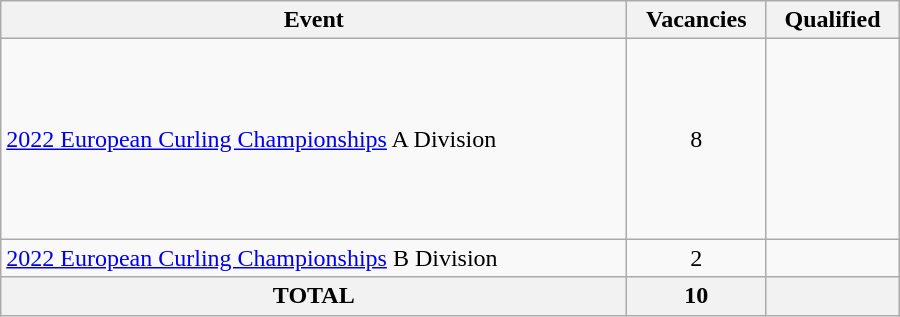<table class="wikitable" style="width:600px;">
<tr>
<th>Event</th>
<th>Vacancies</th>
<th>Qualified</th>
</tr>
<tr>
<td><a href='#'>2022 European Curling Championships</a> A Division</td>
<td align=center>8</td>
<td><br><br><br><br><br><br><br></td>
</tr>
<tr>
<td><a href='#'>2022 European Curling Championships</a> B Division</td>
<td align=center>2</td>
<td><br></td>
</tr>
<tr>
<th>TOTAL</th>
<th>10</th>
<th></th>
</tr>
</table>
